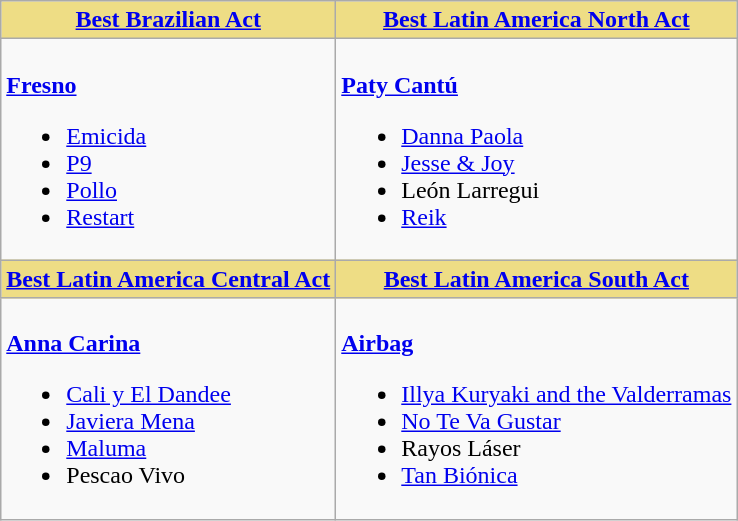<table class=wikitable style="width=100%">
<tr>
<th style="background:#EEDD85; width=50%"><a href='#'>Best Brazilian Act</a></th>
<th style="background:#EEDD85; width=50%"><a href='#'>Best Latin America North Act</a></th>
</tr>
<tr>
<td valign="top"><br><strong><a href='#'>Fresno</a></strong><ul><li><a href='#'>Emicida</a></li><li><a href='#'>P9</a></li><li><a href='#'>Pollo</a></li><li><a href='#'>Restart</a></li></ul></td>
<td valign="top"><br><strong><a href='#'>Paty Cantú</a></strong><ul><li><a href='#'>Danna Paola</a></li><li><a href='#'>Jesse & Joy</a></li><li>León Larregui</li><li><a href='#'>Reik</a></li></ul></td>
</tr>
<tr>
<th style="background:#EEDD85; width=50%"><a href='#'>Best Latin America Central Act</a></th>
<th style="background:#EEDD85; width=50%"><a href='#'>Best Latin America South Act</a></th>
</tr>
<tr>
<td valign="top"><br><strong><a href='#'>Anna Carina</a></strong><ul><li><a href='#'>Cali y El Dandee</a></li><li><a href='#'>Javiera Mena</a></li><li><a href='#'>Maluma</a></li><li>Pescao Vivo</li></ul></td>
<td valign="top"><br><strong><a href='#'>Airbag</a></strong><ul><li><a href='#'>Illya Kuryaki and the Valderramas</a></li><li><a href='#'>No Te Va Gustar</a></li><li>Rayos Láser</li><li><a href='#'>Tan Biónica</a></li></ul></td>
</tr>
</table>
